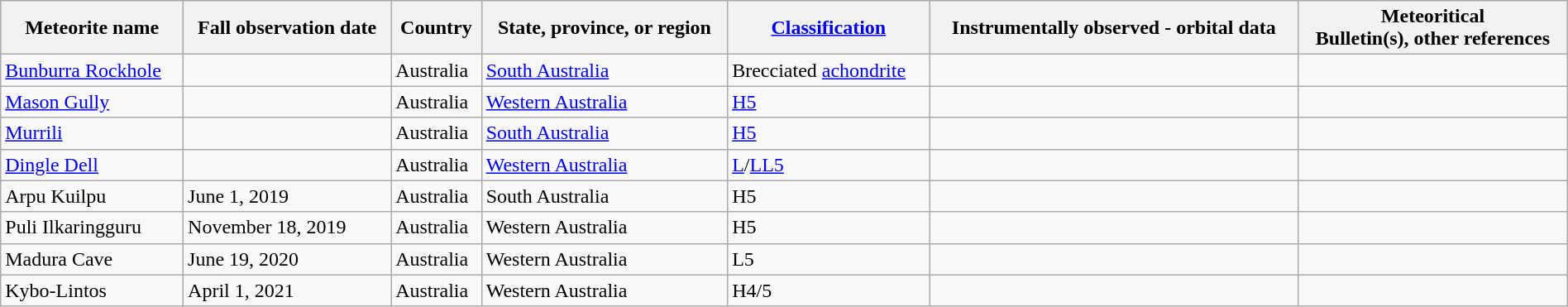<table class="wikitable sortable" style="width:100%;margin:0.5em 0;">
<tr>
<th scope="col">Meteorite name</th>
<th scope="col">Fall observation date</th>
<th scope="col">Country</th>
<th scope="col">State, province, or region</th>
<th scope="col"><a href='#'>Classification</a></th>
<th>Instrumentally observed - orbital data</th>
<th scope="col">Meteoritical<br> Bulletin(s), other references</th>
</tr>
<tr id="x-Bunburra-Rockhole">
<td><a href='#'>Bunburra Rockhole</a></td>
<td></td>
<td>Australia</td>
<td><a href='#'>South Australia</a></td>
<td>Brecciated <a href='#'>achondrite</a></td>
<td></td>
<td> </td>
</tr>
<tr id="x-Mason-Gully">
<td><a href='#'>Mason Gully</a></td>
<td></td>
<td>Australia</td>
<td><a href='#'>Western Australia</a></td>
<td><a href='#'>H5</a></td>
<td></td>
<td> </td>
</tr>
<tr id="x-Murrili">
<td><a href='#'>Murrili</a></td>
<td></td>
<td>Australia</td>
<td><a href='#'>South Australia</a></td>
<td><a href='#'>H5</a></td>
<td></td>
<td> </td>
</tr>
<tr id="x-Dingle Dell">
<td><a href='#'>Dingle Dell</a></td>
<td></td>
<td>Australia</td>
<td><a href='#'>Western Australia</a></td>
<td><a href='#'>L</a>/<a href='#'>LL5</a></td>
<td></td>
<td> </td>
</tr>
<tr>
<td>Arpu Kuilpu</td>
<td>June 1, 2019</td>
<td>Australia</td>
<td>South Australia</td>
<td>H5</td>
<td></td>
<td></td>
</tr>
<tr>
<td>Puli Ilkaringguru</td>
<td>November 18, 2019</td>
<td>Australia</td>
<td>Western Australia</td>
<td>H5</td>
<td></td>
<td></td>
</tr>
<tr>
<td>Madura Cave</td>
<td>June 19, 2020</td>
<td>Australia</td>
<td>Western Australia</td>
<td>L5</td>
<td></td>
<td></td>
</tr>
<tr>
<td>Kybo-Lintos</td>
<td>April 1, 2021</td>
<td>Australia</td>
<td>Western Australia</td>
<td>H4/5</td>
<td></td>
<td></td>
</tr>
</table>
